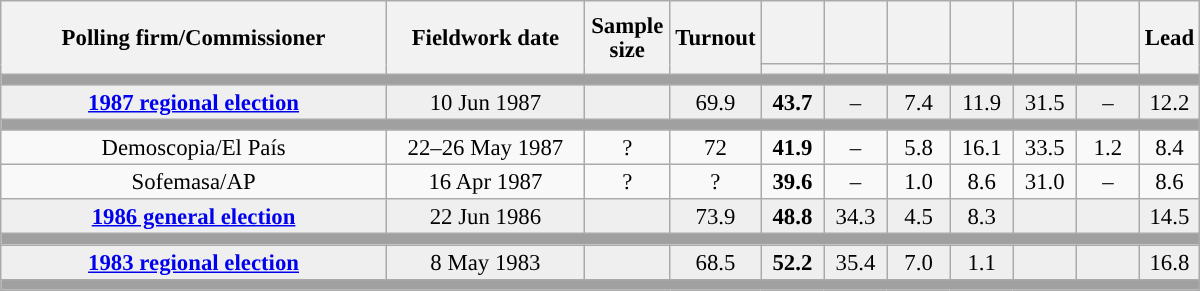<table class="wikitable collapsible collapsed" style="text-align:center; font-size:95%; line-height:16px;">
<tr style="height:42px;">
<th style="width:250px;" rowspan="2">Polling firm/Commissioner</th>
<th style="width:125px;" rowspan="2">Fieldwork date</th>
<th style="width:50px;" rowspan="2">Sample size</th>
<th style="width:45px;" rowspan="2">Turnout</th>
<th style="width:35px;"></th>
<th style="width:35px;"></th>
<th style="width:35px;"></th>
<th style="width:35px;"></th>
<th style="width:35px;"></th>
<th style="width:35px;"></th>
<th style="width:30px;" rowspan="2">Lead</th>
</tr>
<tr>
<th style="color:inherit;background:"></th>
<th style="color:inherit;background:"></th>
<th style="color:inherit;background:"></th>
<th style="color:inherit;background:"></th>
<th style="color:inherit;background:"></th>
<th style="color:inherit;background:"></th>
</tr>
<tr>
<td colspan="11" style="background:#A0A0A0"></td>
</tr>
<tr style="background:#EFEFEF;">
<td><strong><a href='#'>1987 regional election</a></strong></td>
<td>10 Jun 1987</td>
<td></td>
<td>69.9</td>
<td><strong>43.7</strong><br></td>
<td>–</td>
<td>7.4<br></td>
<td>11.9<br></td>
<td>31.5<br></td>
<td>–</td>
<td style="background:">12.2</td>
</tr>
<tr>
<td colspan="11" style="background:#A0A0A0"></td>
</tr>
<tr>
<td>Demoscopia/El País</td>
<td>22–26 May 1987</td>
<td>?</td>
<td>72</td>
<td><strong>41.9</strong><br></td>
<td>–</td>
<td>5.8<br></td>
<td>16.1<br></td>
<td>33.5<br></td>
<td>1.2<br></td>
<td style="background:">8.4</td>
</tr>
<tr>
<td>Sofemasa/AP</td>
<td>16 Apr 1987</td>
<td>?</td>
<td>?</td>
<td><strong>39.6</strong></td>
<td>–</td>
<td>1.0</td>
<td>8.6</td>
<td>31.0</td>
<td>–</td>
<td style="background:">8.6</td>
</tr>
<tr style="background:#EFEFEF;">
<td><strong><a href='#'>1986 general election</a></strong></td>
<td>22 Jun 1986</td>
<td></td>
<td>73.9</td>
<td><strong>48.8</strong></td>
<td>34.3</td>
<td>4.5</td>
<td>8.3</td>
<td></td>
<td></td>
<td style="background:">14.5</td>
</tr>
<tr>
<td colspan="11" style="background:#A0A0A0"></td>
</tr>
<tr style="background:#EFEFEF;">
<td><strong><a href='#'>1983 regional election</a></strong></td>
<td>8 May 1983</td>
<td></td>
<td>68.5</td>
<td><strong>52.2</strong><br></td>
<td>35.4<br></td>
<td>7.0<br></td>
<td>1.1<br></td>
<td></td>
<td></td>
<td style="background:">16.8</td>
</tr>
<tr>
<td colspan="11" style="background:#A0A0A0"></td>
</tr>
</table>
